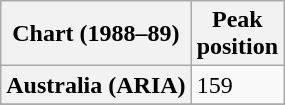<table class="wikitable sortable plainrowheaders">
<tr>
<th>Chart (1988–89)</th>
<th>Peak<br>position</th>
</tr>
<tr>
<th scope="row">Australia (ARIA)</th>
<td>159</td>
</tr>
<tr>
</tr>
</table>
